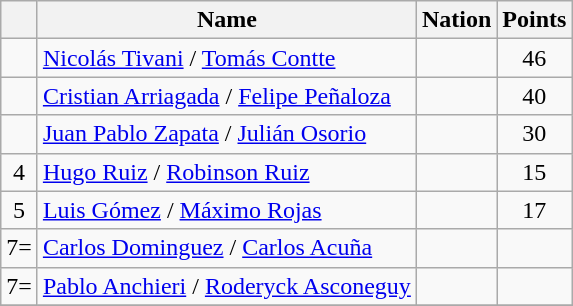<table class="wikitable" style="text-align:center">
<tr>
<th></th>
<th>Name</th>
<th>Nation</th>
<th>Points</th>
</tr>
<tr>
<td></td>
<td align=left><a href='#'>Nicolás Tivani</a> / <a href='#'>Tomás Contte</a></td>
<td align=left></td>
<td>46</td>
</tr>
<tr>
<td></td>
<td align=left><a href='#'>Cristian Arriagada</a> / <a href='#'>Felipe Peñaloza</a></td>
<td align=left></td>
<td>40</td>
</tr>
<tr>
<td></td>
<td align=left><a href='#'>Juan Pablo Zapata</a> / <a href='#'>Julián Osorio</a></td>
<td align=left></td>
<td>30</td>
</tr>
<tr>
<td>4</td>
<td align=left><a href='#'>Hugo Ruiz</a> / <a href='#'>Robinson Ruiz</a></td>
<td align=left></td>
<td>15</td>
</tr>
<tr>
<td>5</td>
<td align=left><a href='#'>Luis Gómez</a> / <a href='#'>Máximo Rojas</a></td>
<td align=left></td>
<td>17</td>
</tr>
<tr>
<td>7=</td>
<td align=left><a href='#'>Carlos Dominguez</a> / <a href='#'>Carlos Acuña</a></td>
<td align=left></td>
<td></td>
</tr>
<tr>
<td>7=</td>
<td align=left><a href='#'>Pablo Anchieri</a> / <a href='#'>Roderyck Asconeguy</a></td>
<td align=left></td>
<td></td>
</tr>
<tr>
</tr>
</table>
